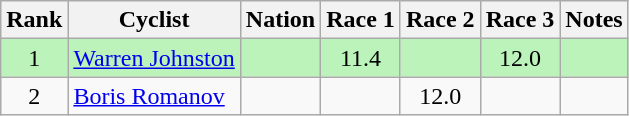<table class="wikitable sortable" style="text-align:center">
<tr>
<th>Rank</th>
<th>Cyclist</th>
<th>Nation</th>
<th>Race 1</th>
<th>Race 2</th>
<th>Race 3</th>
<th>Notes</th>
</tr>
<tr bgcolor=bbf3bb>
<td>1</td>
<td align=left><a href='#'>Warren Johnston</a></td>
<td align=left></td>
<td>11.4 </td>
<td></td>
<td>12.0</td>
<td></td>
</tr>
<tr>
<td>2</td>
<td align=left><a href='#'>Boris Romanov</a></td>
<td align=left></td>
<td></td>
<td>12.0</td>
<td></td>
<td></td>
</tr>
</table>
